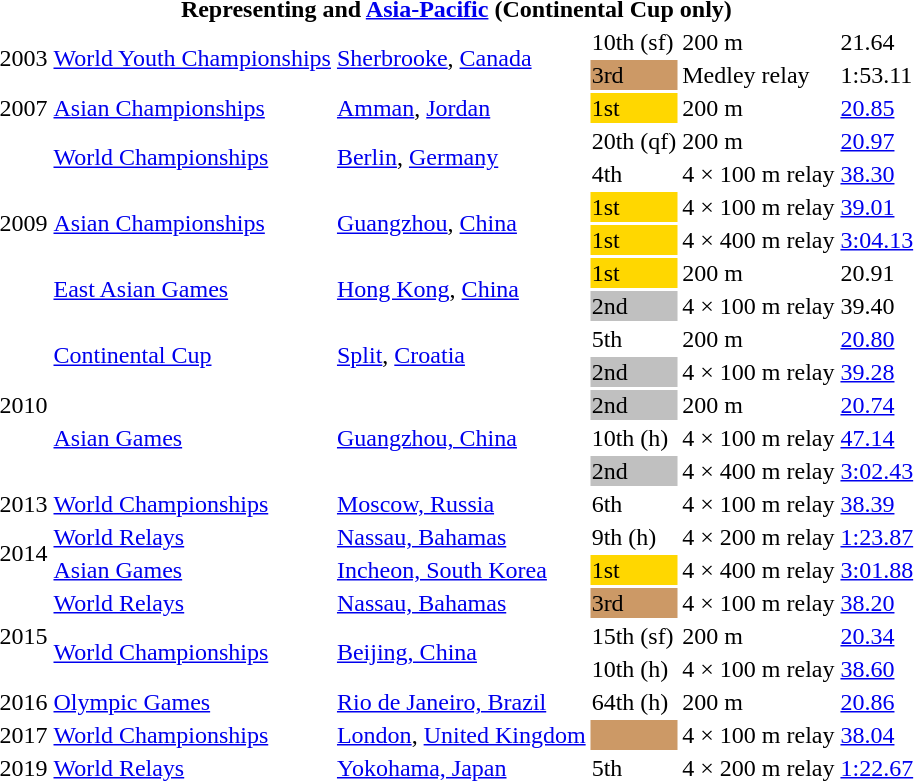<table>
<tr>
<th colspan="6">Representing  and  <a href='#'>Asia-Pacific</a> (Continental Cup only)</th>
</tr>
<tr>
<td rowspan=2>2003</td>
<td rowspan=2><a href='#'>World Youth Championships</a></td>
<td rowspan=2><a href='#'>Sherbrooke</a>, <a href='#'>Canada</a></td>
<td>10th (sf)</td>
<td>200 m</td>
<td>21.64</td>
</tr>
<tr>
<td bgcolor="CC9966">3rd</td>
<td>Medley relay</td>
<td>1:53.11</td>
</tr>
<tr>
<td>2007</td>
<td><a href='#'>Asian Championships</a></td>
<td><a href='#'>Amman</a>, <a href='#'>Jordan</a></td>
<td bgcolor="gold">1st</td>
<td>200 m</td>
<td><a href='#'>20.85</a></td>
</tr>
<tr>
<td rowspan=6>2009</td>
<td rowspan=2><a href='#'>World Championships</a></td>
<td rowspan=2><a href='#'>Berlin</a>, <a href='#'>Germany</a></td>
<td>20th (qf)</td>
<td>200 m</td>
<td><a href='#'>20.97</a></td>
</tr>
<tr>
<td>4th</td>
<td>4 × 100 m relay</td>
<td><a href='#'>38.30</a></td>
</tr>
<tr>
<td rowspan=2><a href='#'>Asian Championships</a></td>
<td rowspan=2><a href='#'>Guangzhou</a>, <a href='#'>China</a></td>
<td bgcolor="gold">1st</td>
<td>4 × 100 m relay</td>
<td><a href='#'>39.01</a></td>
</tr>
<tr>
<td bgcolor="gold">1st</td>
<td>4 × 400 m relay</td>
<td><a href='#'>3:04.13</a></td>
</tr>
<tr>
<td rowspan=2><a href='#'>East Asian Games</a></td>
<td rowspan=2><a href='#'>Hong Kong</a>, <a href='#'>China</a></td>
<td bgcolor="gold">1st</td>
<td>200 m</td>
<td>20.91</td>
</tr>
<tr>
<td bgcolor=silver>2nd</td>
<td>4 × 100 m relay</td>
<td>39.40</td>
</tr>
<tr>
<td rowspan=5>2010</td>
<td rowspan=2><a href='#'>Continental Cup</a></td>
<td rowspan=2><a href='#'>Split</a>, <a href='#'>Croatia</a></td>
<td>5th</td>
<td>200 m</td>
<td><a href='#'>20.80</a></td>
</tr>
<tr>
<td bgcolor=silver>2nd</td>
<td>4 × 100 m relay</td>
<td><a href='#'>39.28</a></td>
</tr>
<tr>
<td rowspan=3><a href='#'>Asian Games</a></td>
<td rowspan=3><a href='#'>Guangzhou, China</a></td>
<td bgcolor="silver">2nd</td>
<td>200 m</td>
<td><a href='#'>20.74</a></td>
</tr>
<tr>
<td>10th (h)</td>
<td>4 × 100 m relay</td>
<td><a href='#'>47.14</a></td>
</tr>
<tr>
<td bgcolor="silver">2nd</td>
<td>4 × 400 m relay</td>
<td><a href='#'>3:02.43</a></td>
</tr>
<tr>
<td>2013</td>
<td><a href='#'>World Championships</a></td>
<td><a href='#'>Moscow, Russia</a></td>
<td>6th</td>
<td>4 × 100 m relay</td>
<td><a href='#'>38.39</a></td>
</tr>
<tr>
<td rowspan=2>2014</td>
<td><a href='#'>World Relays</a></td>
<td><a href='#'>Nassau, Bahamas</a></td>
<td>9th (h)</td>
<td>4 × 200 m relay</td>
<td><a href='#'>1:23.87</a></td>
</tr>
<tr>
<td><a href='#'>Asian Games</a></td>
<td><a href='#'>Incheon, South Korea</a></td>
<td bgcolor=gold>1st</td>
<td>4 × 400 m relay</td>
<td><a href='#'>3:01.88</a></td>
</tr>
<tr>
<td rowspan=3>2015</td>
<td><a href='#'>World Relays</a></td>
<td><a href='#'>Nassau, Bahamas</a></td>
<td bgcolor=cc9966>3rd</td>
<td>4 × 100 m relay</td>
<td><a href='#'>38.20</a></td>
</tr>
<tr>
<td rowspan=2><a href='#'>World Championships</a></td>
<td rowspan=2><a href='#'>Beijing, China</a></td>
<td>15th (sf)</td>
<td>200 m</td>
<td><a href='#'>20.34</a></td>
</tr>
<tr>
<td>10th (h)</td>
<td>4 × 100 m relay</td>
<td><a href='#'>38.60</a></td>
</tr>
<tr>
<td>2016</td>
<td><a href='#'>Olympic Games</a></td>
<td><a href='#'>Rio de Janeiro, Brazil</a></td>
<td>64th (h)</td>
<td>200 m</td>
<td><a href='#'>20.86</a></td>
</tr>
<tr>
<td>2017</td>
<td><a href='#'>World Championships</a></td>
<td><a href='#'>London</a>, <a href='#'>United Kingdom</a></td>
<td bgcolor=cc9966></td>
<td>4 × 100 m relay</td>
<td><a href='#'>38.04</a></td>
</tr>
<tr>
<td>2019</td>
<td><a href='#'>World Relays</a></td>
<td><a href='#'>Yokohama, Japan</a></td>
<td>5th</td>
<td>4 × 200 m relay</td>
<td><a href='#'>1:22.67</a></td>
</tr>
</table>
